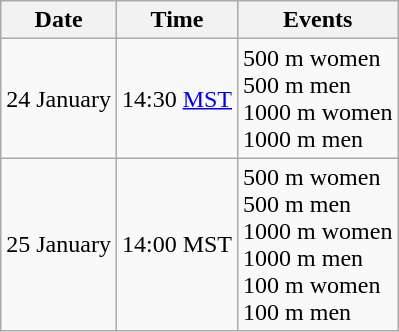<table class="wikitable" border="1">
<tr>
<th>Date</th>
<th>Time</th>
<th>Events</th>
</tr>
<tr>
<td>24 January</td>
<td>14:30 <a href='#'>MST</a></td>
<td>500 m women<br>500 m men<br>1000 m women<br>1000 m men</td>
</tr>
<tr>
<td>25 January</td>
<td>14:00 MST</td>
<td>500 m women<br>500 m men<br>1000 m women<br>1000 m men<br>100 m women<br>100 m men</td>
</tr>
</table>
